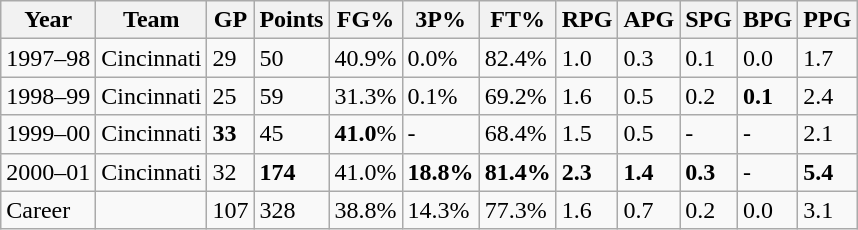<table class="wikitable">
<tr>
<th>Year</th>
<th>Team</th>
<th>GP</th>
<th>Points</th>
<th>FG%</th>
<th>3P%</th>
<th>FT%</th>
<th>RPG</th>
<th>APG</th>
<th>SPG</th>
<th>BPG</th>
<th>PPG</th>
</tr>
<tr>
<td>1997–98</td>
<td>Cincinnati</td>
<td>29</td>
<td>50</td>
<td>40.9%</td>
<td>0.0%</td>
<td>82.4%</td>
<td>1.0</td>
<td>0.3</td>
<td>0.1</td>
<td>0.0</td>
<td>1.7</td>
</tr>
<tr>
<td>1998–99</td>
<td>Cincinnati</td>
<td>25</td>
<td>59</td>
<td>31.3%</td>
<td>0.1%</td>
<td>69.2%</td>
<td>1.6</td>
<td>0.5</td>
<td>0.2</td>
<td><strong>0.1</strong></td>
<td>2.4</td>
</tr>
<tr>
<td>1999–00</td>
<td>Cincinnati</td>
<td><strong>33</strong></td>
<td>45</td>
<td><strong>41.0</strong>%</td>
<td>-</td>
<td>68.4%</td>
<td>1.5</td>
<td>0.5</td>
<td>-</td>
<td>-</td>
<td>2.1</td>
</tr>
<tr>
<td>2000–01</td>
<td>Cincinnati</td>
<td>32</td>
<td><strong>174</strong></td>
<td>41.0%</td>
<td><strong>18.8%</strong></td>
<td><strong>81.4%</strong></td>
<td><strong>2.3</strong></td>
<td><strong>1.4</strong></td>
<td><strong>0.3</strong></td>
<td>-</td>
<td><strong>5.4</strong></td>
</tr>
<tr>
<td>Career</td>
<td></td>
<td>107</td>
<td>328</td>
<td>38.8%</td>
<td>14.3%</td>
<td>77.3%</td>
<td>1.6</td>
<td>0.7</td>
<td>0.2</td>
<td>0.0</td>
<td>3.1</td>
</tr>
</table>
